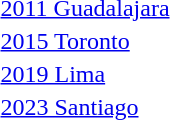<table>
<tr>
<td><a href='#'>2011 Guadalajara</a><br></td>
<td></td>
<td></td>
<td></td>
</tr>
<tr>
<td><a href='#'>2015 Toronto</a><br></td>
<td></td>
<td></td>
<td></td>
</tr>
<tr>
<td><a href='#'>2019 Lima</a><br></td>
<td></td>
<td></td>
<td></td>
</tr>
<tr>
<td><a href='#'>2023 Santiago</a><br></td>
<td></td>
<td></td>
<td></td>
</tr>
</table>
